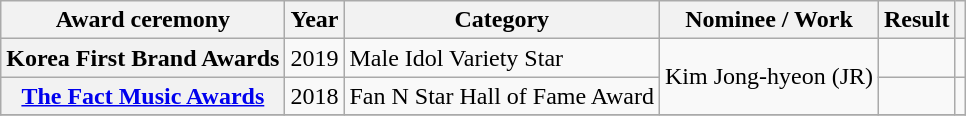<table class="wikitable plainrowheaders sortable">
<tr>
<th scope="col">Award ceremony</th>
<th scope="col">Year</th>
<th scope="col">Category</th>
<th scope="col">Nominee / Work</th>
<th scope="col">Result</th>
<th scope="col" class="unsortable"></th>
</tr>
<tr>
<th scope="row">Korea First Brand Awards</th>
<td>2019</td>
<td>Male Idol Variety Star</td>
<td rowspan="2">Kim Jong-hyeon (JR)</td>
<td></td>
<td></td>
</tr>
<tr>
<th scope="row"><a href='#'>The Fact Music Awards</a></th>
<td>2018</td>
<td>Fan N Star Hall of Fame Award</td>
<td></td>
<td></td>
</tr>
<tr>
</tr>
</table>
